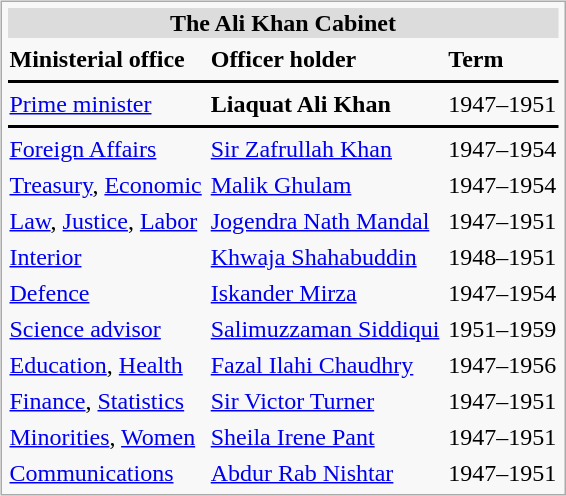<table cellpadding="1" cellspacing="4"  style="margin:3px; background:#f8f8f8; border:1px solid #aaa; float:left;">
<tr>
<th style="background:#dcdcdc;" colspan="3">The Ali Khan Cabinet</th>
</tr>
<tr>
<td align="left"><strong>Ministerial office</strong></td>
<td align="left"><strong>Officer holder</strong></td>
<td align="left"><strong>Term</strong></td>
</tr>
<tr>
<th style="background:black;" colspan="3"></th>
</tr>
<tr>
<td align="left"><a href='#'>Prime minister</a></td>
<td align="left"><strong>Liaquat Ali Khan</strong></td>
<td align="left">1947–1951</td>
</tr>
<tr>
<th style="background:black;" colspan="3"></th>
</tr>
<tr>
<td align="left"><a href='#'>Foreign Affairs</a></td>
<td align="left"><a href='#'>Sir Zafrullah Khan</a></td>
<td align="left">1947–1954</td>
</tr>
<tr>
<td align="left"><a href='#'>Treasury</a>, <a href='#'>Economic</a></td>
<td align="left"><a href='#'>Malik Ghulam</a></td>
<td align="left">1947–1954</td>
</tr>
<tr>
<td align="left"><a href='#'>Law</a>, <a href='#'>Justice</a>, <a href='#'>Labor</a></td>
<td align="left"><a href='#'>Jogendra Nath Mandal</a></td>
<td align="left">1947–1951</td>
</tr>
<tr>
<td align="left"><a href='#'>Interior</a></td>
<td><a href='#'>Khwaja Shahabuddin</a></td>
<td align="left">1948–1951<br></td>
</tr>
<tr>
<td align="left"><a href='#'>Defence</a></td>
<td align="left"><a href='#'>Iskander Mirza</a></td>
<td align="left">1947–1954</td>
</tr>
<tr>
<td align="left"><a href='#'>Science advisor</a></td>
<td align="left"><a href='#'>Salimuzzaman Siddiqui</a></td>
<td align="left">1951–1959</td>
</tr>
<tr>
<td align="left"><a href='#'>Education</a>, <a href='#'>Health</a></td>
<td align="left"><a href='#'>Fazal Ilahi Chaudhry</a></td>
<td align="left">1947–1956</td>
</tr>
<tr>
<td align="left"><a href='#'>Finance</a>, <a href='#'>Statistics</a></td>
<td align="left"><a href='#'>Sir Victor Turner</a></td>
<td align="left">1947–1951</td>
</tr>
<tr>
<td align="left"><a href='#'>Minorities</a>, <a href='#'>Women</a></td>
<td align="left"><a href='#'>Sheila Irene Pant</a></td>
<td align="left">1947–1951</td>
</tr>
<tr>
<td align="left"><a href='#'>Communications</a></td>
<td align="left"><a href='#'>Abdur Rab Nishtar</a></td>
<td align="left">1947–1951</td>
</tr>
</table>
